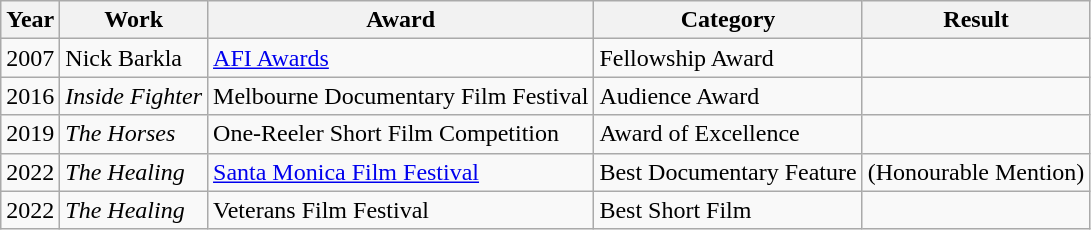<table class=wikitable>
<tr>
<th>Year</th>
<th>Work</th>
<th>Award</th>
<th>Category</th>
<th>Result</th>
</tr>
<tr>
<td>2007</td>
<td>Nick Barkla</td>
<td><a href='#'>AFI Awards</a></td>
<td>Fellowship Award</td>
<td></td>
</tr>
<tr>
<td>2016</td>
<td><em>Inside Fighter</em></td>
<td>Melbourne Documentary Film Festival</td>
<td>Audience Award</td>
<td></td>
</tr>
<tr>
<td>2019</td>
<td><em>The Horses</em></td>
<td>One-Reeler Short Film Competition</td>
<td>Award of Excellence</td>
<td></td>
</tr>
<tr>
<td>2022</td>
<td><em>The Healing</em></td>
<td><a href='#'>Santa Monica Film Festival</a></td>
<td>Best Documentary Feature</td>
<td> (Honourable Mention)</td>
</tr>
<tr>
<td>2022</td>
<td><em>The Healing</em></td>
<td>Veterans Film Festival</td>
<td>Best Short Film</td>
<td></td>
</tr>
</table>
